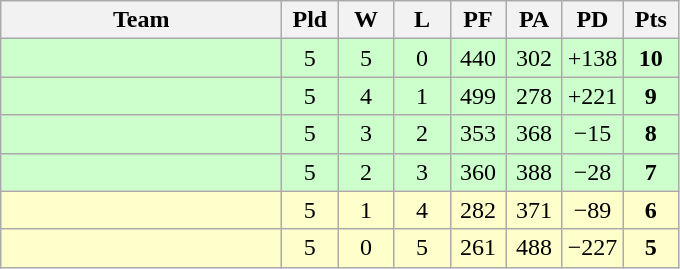<table class=wikitable style="text-align:center">
<tr>
<th width=180>Team</th>
<th width=30>Pld</th>
<th width=30>W</th>
<th width=30>L</th>
<th width=30>PF</th>
<th width=30>PA</th>
<th width=30>PD</th>
<th width=30>Pts</th>
</tr>
<tr align=center bgcolor="#ccffcc">
<td align=left></td>
<td>5</td>
<td>5</td>
<td>0</td>
<td>440</td>
<td>302</td>
<td>+138</td>
<td><strong>10</strong></td>
</tr>
<tr align=center bgcolor="#ccffcc">
<td align=left></td>
<td>5</td>
<td>4</td>
<td>1</td>
<td>499</td>
<td>278</td>
<td>+221</td>
<td><strong>9</strong></td>
</tr>
<tr align=center bgcolor="#ccffcc">
<td align=left></td>
<td>5</td>
<td>3</td>
<td>2</td>
<td>353</td>
<td>368</td>
<td>−15</td>
<td><strong>8</strong></td>
</tr>
<tr align=center bgcolor="#ccffcc">
<td align=left></td>
<td>5</td>
<td>2</td>
<td>3</td>
<td>360</td>
<td>388</td>
<td>−28</td>
<td><strong>7</strong></td>
</tr>
<tr align=center bgcolor="#ffffcc">
<td align=left></td>
<td>5</td>
<td>1</td>
<td>4</td>
<td>282</td>
<td>371</td>
<td>−89</td>
<td><strong>6</strong></td>
</tr>
<tr align=center bgcolor="#ffffcc">
<td align=left></td>
<td>5</td>
<td>0</td>
<td>5</td>
<td>261</td>
<td>488</td>
<td>−227</td>
<td><strong>5</strong></td>
</tr>
</table>
